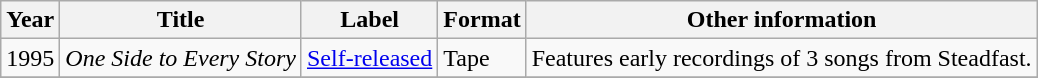<table class="wikitable">
<tr>
<th>Year</th>
<th>Title</th>
<th>Label</th>
<th>Format</th>
<th>Other information</th>
</tr>
<tr>
<td>1995</td>
<td><em>One Side to Every Story</em></td>
<td><a href='#'>Self-released</a></td>
<td>Tape</td>
<td>Features early recordings of 3 songs from Steadfast.</td>
</tr>
<tr>
</tr>
</table>
